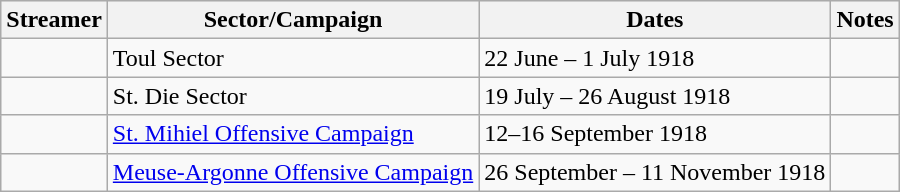<table class="wikitable">
<tr style="background:#efefef;">
<th>Streamer</th>
<th>Sector/Campaign</th>
<th>Dates</th>
<th>Notes</th>
</tr>
<tr>
<td></td>
<td>Toul Sector</td>
<td>22 June – 1 July 1918</td>
<td></td>
</tr>
<tr>
<td></td>
<td>St. Die Sector</td>
<td>19 July – 26 August 1918</td>
<td></td>
</tr>
<tr>
<td></td>
<td><a href='#'>St. Mihiel Offensive Campaign</a></td>
<td>12–16 September 1918</td>
<td></td>
</tr>
<tr>
<td></td>
<td><a href='#'>Meuse-Argonne Offensive Campaign</a></td>
<td>26 September – 11 November 1918</td>
<td></td>
</tr>
</table>
